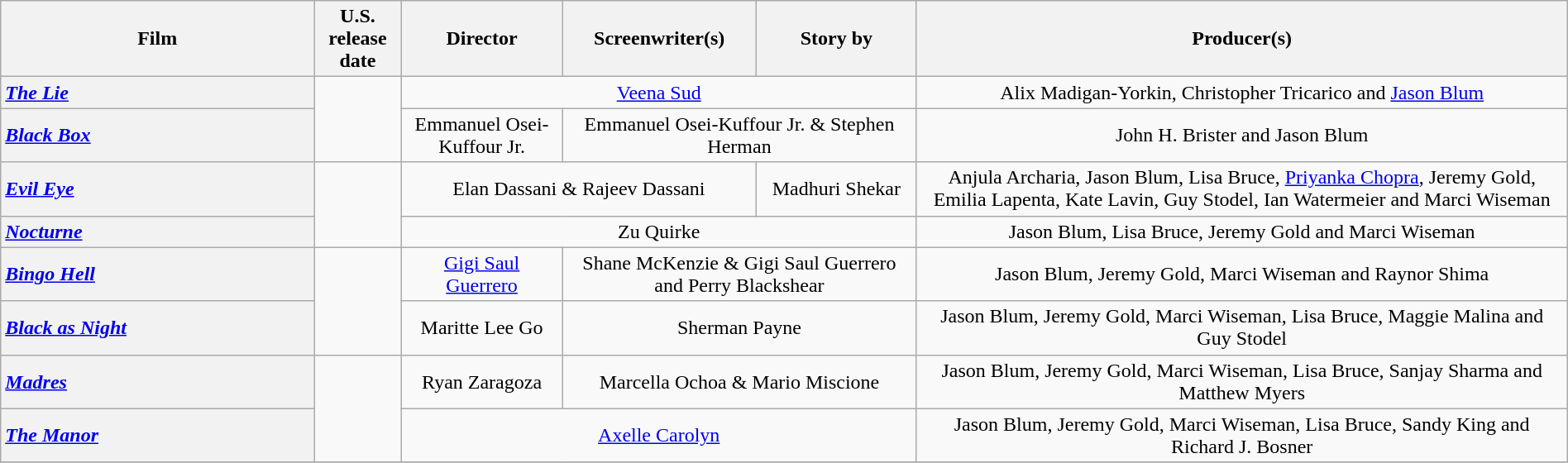<table class="wikitable plainrowheaders" style="text-align:center" width=100%>
<tr>
<th scope="col" style="width:20%;">Film</th>
<th scope="col">U.S. <br>release date</th>
<th scope="col">Director</th>
<th scope="col">Screenwriter(s)</th>
<th scope="col">Story by</th>
<th scope="col">Producer(s)</th>
</tr>
<tr>
<th scope="row" style="text-align:left"><em><a href='#'>The Lie</a></em></th>
<td style="text-align:center" rowspan="2"></td>
<td colspan="3"><a href='#'>Veena Sud</a></td>
<td>Alix Madigan-Yorkin, Christopher Tricarico and <a href='#'>Jason Blum</a></td>
</tr>
<tr>
<th scope="row" style="text-align:left"><em><a href='#'>Black Box</a></em></th>
<td>Emmanuel Osei-Kuffour Jr.</td>
<td colspan="2">Emmanuel Osei-Kuffour Jr. & Stephen Herman</td>
<td>John H. Brister and Jason Blum</td>
</tr>
<tr>
<th scope="row" style="text-align:left"><em><a href='#'>Evil Eye</a></em></th>
<td style="text-align:center" rowspan="2"></td>
<td colspan="2">Elan Dassani & Rajeev Dassani</td>
<td>Madhuri Shekar</td>
<td>Anjula Archaria, Jason Blum, Lisa Bruce, <a href='#'>Priyanka Chopra</a>, Jeremy Gold, Emilia Lapenta, Kate Lavin, Guy Stodel, Ian Watermeier and Marci Wiseman</td>
</tr>
<tr>
<th scope="row" style="text-align:left"><em><a href='#'>Nocturne</a></em></th>
<td colspan="3">Zu Quirke</td>
<td>Jason Blum, Lisa Bruce, Jeremy Gold and Marci Wiseman</td>
</tr>
<tr>
<th scope="row" style="text-align:left"><em><a href='#'>Bingo Hell</a></em></th>
<td style="text-align:center" rowspan="2"></td>
<td><a href='#'>Gigi Saul Guerrero</a></td>
<td colspan="2">Shane McKenzie & Gigi Saul Guerrero and Perry Blackshear</td>
<td>Jason Blum, Jeremy Gold, Marci Wiseman and Raynor Shima</td>
</tr>
<tr>
<th scope="row" style="text-align:left"><em><a href='#'>Black as Night</a></em></th>
<td>Maritte Lee Go</td>
<td colspan="2">Sherman Payne</td>
<td>Jason Blum, Jeremy Gold, Marci Wiseman, Lisa Bruce, Maggie Malina and Guy Stodel</td>
</tr>
<tr>
<th scope="row" style="text-align:left"><em><a href='#'>Madres</a></em></th>
<td style="text-align:center" rowspan="2"></td>
<td>Ryan Zaragoza</td>
<td colspan="2">Marcella Ochoa & Mario Miscione</td>
<td>Jason Blum, Jeremy Gold, Marci Wiseman, Lisa Bruce, Sanjay Sharma and Matthew Myers</td>
</tr>
<tr>
<th scope="row" style="text-align:left"><em><a href='#'>The Manor</a></em></th>
<td colspan="3"><a href='#'>Axelle Carolyn</a></td>
<td>Jason Blum, Jeremy Gold, Marci Wiseman, Lisa Bruce, Sandy King and Richard J. Bosner</td>
</tr>
<tr>
</tr>
</table>
